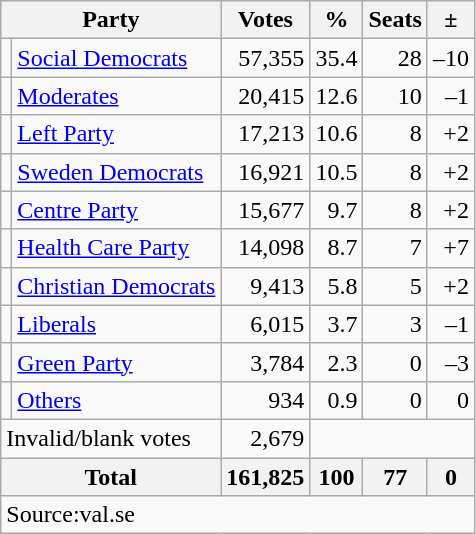<table class=wikitable style=text-align:right>
<tr>
<th colspan=2>Party</th>
<th>Votes</th>
<th>%</th>
<th>Seats</th>
<th>±</th>
</tr>
<tr>
<td bgcolor=></td>
<td align=left><a href='#'>Social Democrats</a></td>
<td>57,355</td>
<td>35.4</td>
<td>28</td>
<td>–10</td>
</tr>
<tr>
<td bgcolor=></td>
<td align=left><a href='#'>Moderates</a></td>
<td>20,415</td>
<td>12.6</td>
<td>10</td>
<td>–1</td>
</tr>
<tr>
<td bgcolor=></td>
<td align=left><a href='#'>Left Party</a></td>
<td>17,213</td>
<td>10.6</td>
<td>8</td>
<td>+2</td>
</tr>
<tr>
<td bgcolor=></td>
<td align=left><a href='#'>Sweden Democrats</a></td>
<td>16,921</td>
<td>10.5</td>
<td>8</td>
<td>+2</td>
</tr>
<tr>
<td bgcolor=></td>
<td align=left><a href='#'>Centre Party</a></td>
<td>15,677</td>
<td>9.7</td>
<td>8</td>
<td>+2</td>
</tr>
<tr>
<td></td>
<td align=left><a href='#'>Health Care Party</a></td>
<td>14,098</td>
<td>8.7</td>
<td>7</td>
<td>+7</td>
</tr>
<tr>
<td bgcolor=></td>
<td align=left><a href='#'>Christian Democrats</a></td>
<td>9,413</td>
<td>5.8</td>
<td>5</td>
<td>+2</td>
</tr>
<tr>
<td bgcolor=></td>
<td align=left><a href='#'>Liberals</a></td>
<td>6,015</td>
<td>3.7</td>
<td>3</td>
<td>–1</td>
</tr>
<tr>
<td bgcolor=></td>
<td align=left><a href='#'>Green Party</a></td>
<td>3,784</td>
<td>2.3</td>
<td>0</td>
<td>–3</td>
</tr>
<tr>
<td></td>
<td align=left><a href='#'>Others</a></td>
<td>934</td>
<td>0.9</td>
<td>0</td>
<td>0</td>
</tr>
<tr>
<td align=left colspan=2>Invalid/blank votes</td>
<td>2,679</td>
<td colspan=3></td>
</tr>
<tr>
<th align=left colspan=2>Total</th>
<th>161,825</th>
<th>100</th>
<th>77</th>
<th>0</th>
</tr>
<tr>
<td align=left colspan=6>Source:val.se </td>
</tr>
</table>
